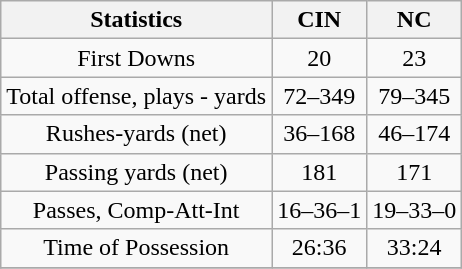<table class="wikitable" style="text-align: center;">
<tr>
<th>Statistics</th>
<th>CIN</th>
<th>NC</th>
</tr>
<tr>
<td>First Downs</td>
<td>20</td>
<td>23</td>
</tr>
<tr>
<td>Total offense, plays - yards</td>
<td>72–349</td>
<td>79–345</td>
</tr>
<tr>
<td>Rushes-yards (net)</td>
<td>36–168</td>
<td>46–174</td>
</tr>
<tr>
<td>Passing yards (net)</td>
<td>181</td>
<td>171</td>
</tr>
<tr>
<td>Passes, Comp-Att-Int</td>
<td>16–36–1</td>
<td>19–33–0</td>
</tr>
<tr>
<td>Time of Possession</td>
<td>26:36</td>
<td>33:24</td>
</tr>
<tr>
</tr>
</table>
